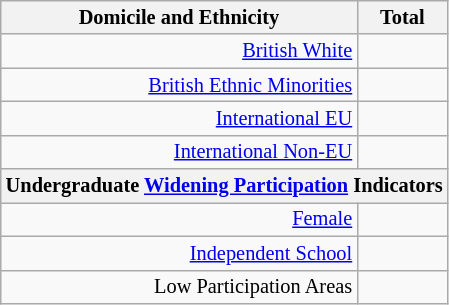<table class="wikitable floatright sortable collapsible mw-collapsible"; style="font-size:85%; text-align:right;">
<tr>
<th>Domicile and Ethnicity</th>
<th colspan="2" data-sort-type=number>Total</th>
</tr>
<tr>
<td><a href='#'>British White</a></td>
<td align=right></td>
</tr>
<tr>
<td><a href='#'>British Ethnic Minorities</a></td>
<td align=right></td>
</tr>
<tr>
<td><a href='#'>International EU</a></td>
<td align=right></td>
</tr>
<tr>
<td><a href='#'>International Non-EU</a></td>
<td align=right></td>
</tr>
<tr>
<th colspan="4" data-sort-type=number>Undergraduate <a href='#'>Widening Participation</a> Indicators</th>
</tr>
<tr>
<td><a href='#'>Female</a></td>
<td align=right></td>
</tr>
<tr>
<td><a href='#'>Independent School</a></td>
<td align=right></td>
</tr>
<tr>
<td>Low Participation Areas</td>
<td align=right></td>
</tr>
</table>
